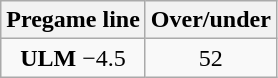<table class="wikitable">
<tr align="center">
<th style=>Pregame line</th>
<th style=>Over/under</th>
</tr>
<tr align="center">
<td><strong>ULM</strong> −4.5</td>
<td>52</td>
</tr>
</table>
